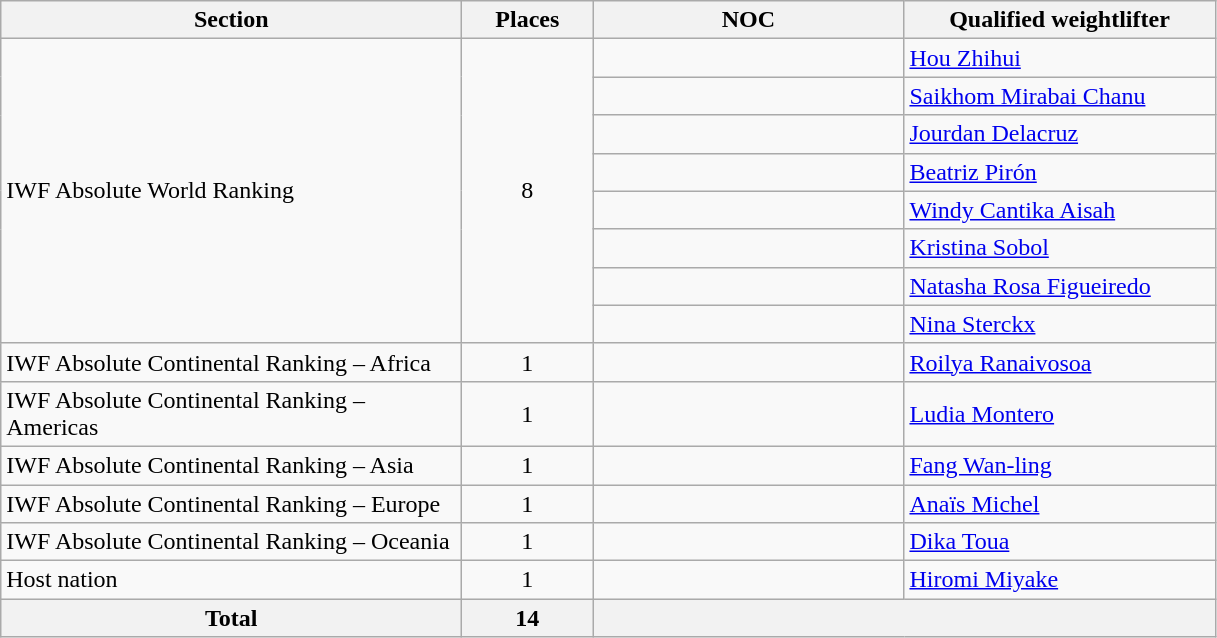<table class="wikitable">
<tr>
<th width=300>Section</th>
<th width=80>Places</th>
<th width=200>NOC</th>
<th width=200>Qualified weightlifter</th>
</tr>
<tr>
<td rowspan=8>IWF Absolute World Ranking</td>
<td rowspan=8 align=center>8</td>
<td></td>
<td><a href='#'>Hou Zhihui</a></td>
</tr>
<tr>
<td></td>
<td><a href='#'>Saikhom Mirabai Chanu</a></td>
</tr>
<tr>
<td></td>
<td><a href='#'>Jourdan Delacruz</a></td>
</tr>
<tr>
<td></td>
<td><a href='#'>Beatriz Pirón</a></td>
</tr>
<tr>
<td></td>
<td><a href='#'>Windy Cantika Aisah</a></td>
</tr>
<tr>
<td></td>
<td><a href='#'>Kristina Sobol</a></td>
</tr>
<tr>
<td></td>
<td><a href='#'>Natasha Rosa Figueiredo</a></td>
</tr>
<tr>
<td></td>
<td><a href='#'>Nina Sterckx</a></td>
</tr>
<tr>
<td>IWF Absolute Continental Ranking – Africa</td>
<td align=center>1</td>
<td></td>
<td><a href='#'>Roilya Ranaivosoa</a></td>
</tr>
<tr>
<td>IWF Absolute Continental Ranking – Americas</td>
<td align=center>1</td>
<td></td>
<td><a href='#'>Ludia Montero</a></td>
</tr>
<tr>
<td>IWF Absolute Continental Ranking – Asia</td>
<td align=center>1</td>
<td></td>
<td><a href='#'>Fang Wan-ling</a></td>
</tr>
<tr>
<td>IWF Absolute Continental Ranking – Europe</td>
<td align=center>1</td>
<td></td>
<td><a href='#'>Anaïs Michel</a></td>
</tr>
<tr>
<td>IWF Absolute Continental Ranking – Oceania</td>
<td align=center>1</td>
<td></td>
<td><a href='#'>Dika Toua</a></td>
</tr>
<tr>
<td>Host nation</td>
<td align=center>1</td>
<td></td>
<td><a href='#'>Hiromi Miyake</a></td>
</tr>
<tr>
<th>Total</th>
<th>14</th>
<th colspan=2></th>
</tr>
</table>
